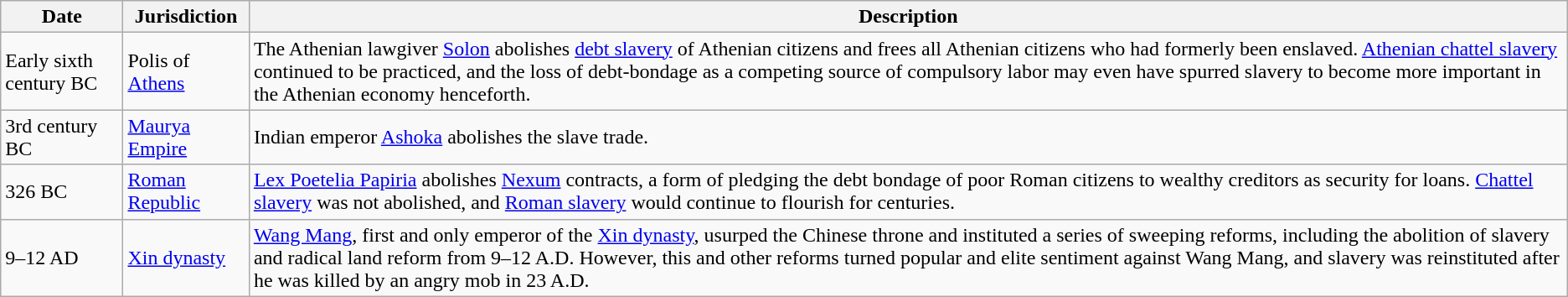<table class=wikitable>
<tr>
<th>Date</th>
<th>Jurisdiction</th>
<th>Description</th>
</tr>
<tr>
<td>Early sixth century BC</td>
<td> Polis of <a href='#'>Athens</a></td>
<td>The Athenian lawgiver <a href='#'>Solon</a> abolishes <a href='#'>debt slavery</a> of Athenian citizens and frees all Athenian citizens who had formerly been enslaved. <a href='#'>Athenian chattel slavery</a> continued to be practiced, and the loss of debt-bondage as a competing source of compulsory labor may even have spurred slavery to become more important in the Athenian economy henceforth.</td>
</tr>
<tr>
<td>3rd century BC</td>
<td><a href='#'>Maurya Empire</a></td>
<td>Indian emperor <a href='#'>Ashoka</a> abolishes the slave trade.</td>
</tr>
<tr>
<td>326 BC</td>
<td><a href='#'>Roman Republic</a></td>
<td><a href='#'>Lex Poetelia Papiria</a> abolishes <a href='#'>Nexum</a> contracts, a form of pledging the debt bondage of poor Roman citizens to wealthy creditors as security for loans. <a href='#'>Chattel slavery</a> was not abolished, and <a href='#'>Roman slavery</a> would continue to flourish for centuries.</td>
</tr>
<tr>
<td>9–12 AD</td>
<td><a href='#'>Xin dynasty</a></td>
<td><a href='#'>Wang Mang</a>, first and only emperor of the <a href='#'>Xin dynasty</a>, usurped the Chinese throne and instituted a series of sweeping reforms, including the abolition of slavery and radical land reform from 9–12 A.D. However, this and other reforms turned popular and elite sentiment against Wang Mang, and slavery was reinstituted after he was killed by an angry mob in 23 A.D.</td>
</tr>
</table>
